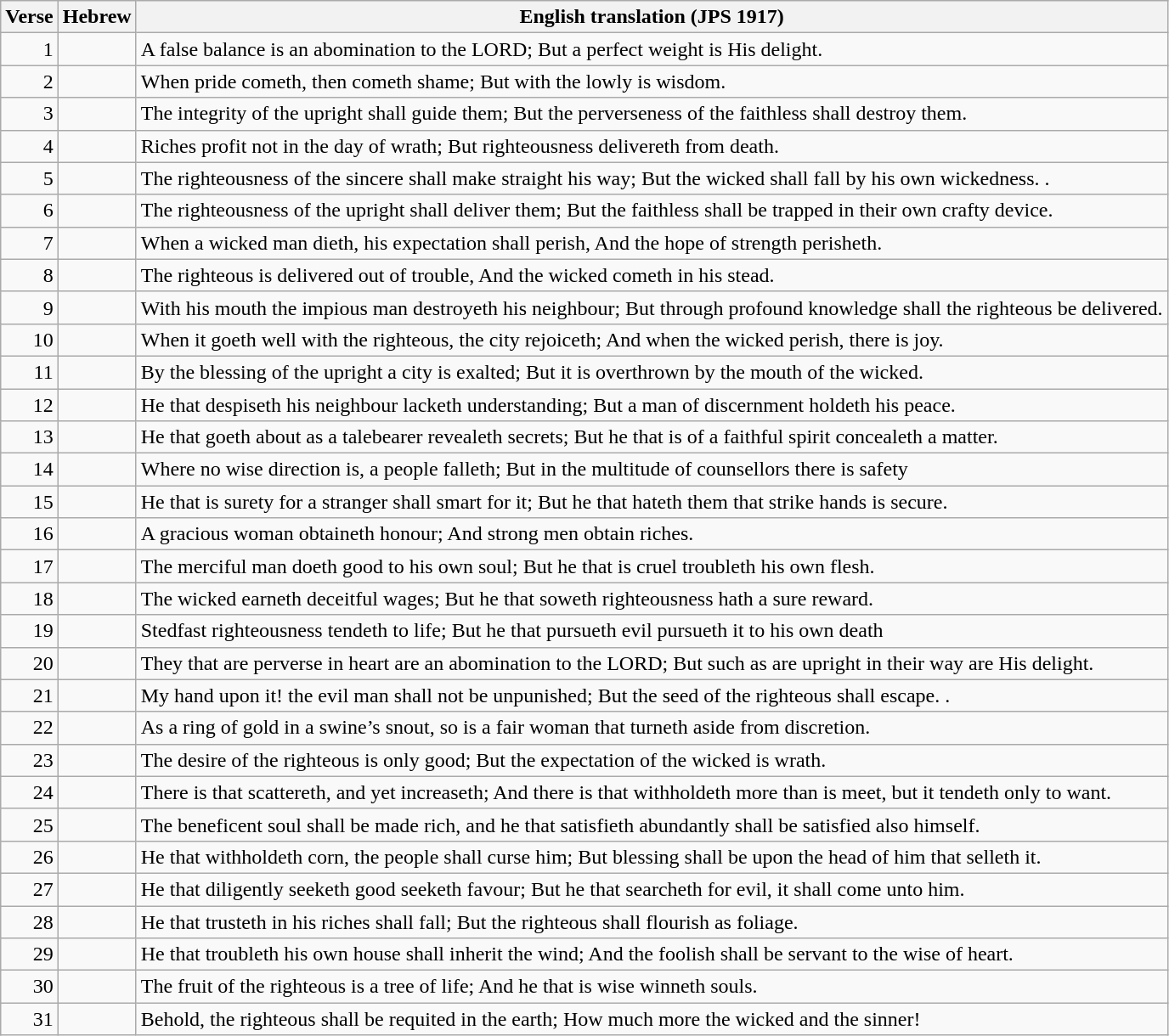<table class="wikitable">
<tr>
<th>Verse</th>
<th>Hebrew</th>
<th>English translation (JPS 1917)</th>
</tr>
<tr>
<td style="text-align:right">1</td>
<td style="text-align:right"></td>
<td>A false balance is an abomination to the LORD; But a perfect weight is His delight.</td>
</tr>
<tr>
<td style="text-align:right">2</td>
<td style="text-align:right"></td>
<td>When pride cometh, then cometh shame; But with the lowly is wisdom.</td>
</tr>
<tr>
<td style="text-align:right">3</td>
<td style="text-align:right"></td>
<td>The integrity of the upright shall guide them; But the perverseness of the faithless shall destroy them.</td>
</tr>
<tr>
<td style="text-align:right">4</td>
<td style="text-align:right"></td>
<td>Riches profit not in the day of wrath; But righteousness delivereth from death.</td>
</tr>
<tr>
<td style="text-align:right">5</td>
<td style="text-align:right"></td>
<td>The righteousness of the sincere shall make straight his way; But the wicked shall fall by his own wickedness. .</td>
</tr>
<tr>
<td style="text-align:right">6</td>
<td style="text-align:right"></td>
<td>The righteousness of the upright shall deliver them; But the faithless shall be trapped in their own crafty device.</td>
</tr>
<tr>
<td style="text-align:right">7</td>
<td style="text-align:right"></td>
<td>When a wicked man dieth, his expectation shall perish, And the hope of strength perisheth.</td>
</tr>
<tr>
<td style="text-align:right">8</td>
<td style="text-align:right"></td>
<td>The righteous is delivered out of trouble, And the wicked cometh in his stead.</td>
</tr>
<tr>
<td style="text-align:right">9</td>
<td style="text-align:right"></td>
<td>With his mouth the impious man destroyeth his neighbour; But through profound knowledge shall the righteous be delivered.</td>
</tr>
<tr>
<td style="text-align:right">10</td>
<td style="text-align:right"></td>
<td>When it goeth well with the righteous, the city rejoiceth; And when the wicked perish, there is joy.</td>
</tr>
<tr>
<td style="text-align:right">11</td>
<td style="text-align:right"></td>
<td>By the blessing of the upright a city is exalted; But it is overthrown by the mouth of the wicked.</td>
</tr>
<tr>
<td style="text-align:right">12</td>
<td style="text-align:right"></td>
<td>He that despiseth his neighbour lacketh understanding; But a man of discernment holdeth his peace.</td>
</tr>
<tr>
<td style="text-align:right">13</td>
<td style="text-align:right"></td>
<td>He that goeth about as a talebearer revealeth secrets; But he that is of a faithful spirit concealeth a matter.</td>
</tr>
<tr>
<td style="text-align:right">14</td>
<td style="text-align:right"></td>
<td>Where no wise direction is, a people falleth; But in the multitude of counsellors there is safety</td>
</tr>
<tr>
<td style="text-align:right">15</td>
<td style="text-align:right"></td>
<td>He that is surety for a stranger shall smart for it; But he that hateth them that strike hands is secure.</td>
</tr>
<tr>
<td style="text-align:right">16</td>
<td style="text-align:right"></td>
<td>A gracious woman obtaineth honour; And strong men obtain riches.</td>
</tr>
<tr>
<td style="text-align:right">17</td>
<td style="text-align:right"></td>
<td>The merciful man doeth good to his own soul; But he that is cruel troubleth his own flesh.</td>
</tr>
<tr>
<td style="text-align:right">18</td>
<td style="text-align:right"></td>
<td>The wicked earneth deceitful wages; But he that soweth righteousness hath a sure reward.</td>
</tr>
<tr>
<td style="text-align:right">19</td>
<td style="text-align:right"></td>
<td>Stedfast righteousness tendeth to life; But he that pursueth evil pursueth it to his own death</td>
</tr>
<tr>
<td style="text-align:right">20</td>
<td style="text-align:right"></td>
<td>They that are perverse in heart are an abomination to the LORD; But such as are upright in their way are His delight.</td>
</tr>
<tr>
<td style="text-align:right">21</td>
<td style="text-align:right"></td>
<td>My hand upon it! the evil man shall not be unpunished; But the seed of the righteous shall escape. .</td>
</tr>
<tr>
<td style="text-align:right">22</td>
<td style="text-align:right"></td>
<td>As a ring of gold in a swine’s snout, so is a fair woman that turneth aside from discretion.</td>
</tr>
<tr>
<td style="text-align:right">23</td>
<td style="text-align:right"></td>
<td>The desire of the righteous is only good; But the expectation of the wicked is wrath.</td>
</tr>
<tr>
<td style="text-align:right">24</td>
<td style="text-align:right"></td>
<td>There is that scattereth, and yet increaseth; And there is that withholdeth more than is meet, but it tendeth only to want.</td>
</tr>
<tr>
<td style="text-align:right">25</td>
<td style="text-align:right"></td>
<td>The beneficent soul shall be made rich, and he that satisfieth abundantly shall be satisfied also himself.</td>
</tr>
<tr>
<td style="text-align:right">26</td>
<td style="text-align:right"></td>
<td>He that withholdeth corn, the people shall curse him; But blessing shall be upon the head of him that selleth it.</td>
</tr>
<tr>
<td style="text-align:right">27</td>
<td style="text-align:right"></td>
<td>He that diligently seeketh good seeketh favour; But he that searcheth for evil, it shall come unto him.</td>
</tr>
<tr>
<td style="text-align:right">28</td>
<td style="text-align:right"></td>
<td>He that trusteth in his riches shall fall; But the righteous shall flourish as foliage.</td>
</tr>
<tr>
<td style="text-align:right">29</td>
<td style="text-align:right"></td>
<td>He that troubleth his own house shall inherit the wind; And the foolish shall be servant to the wise of heart.</td>
</tr>
<tr>
<td style="text-align:right">30</td>
<td style="text-align:right"></td>
<td>The fruit of the righteous is a tree of life; And he that is wise winneth souls.</td>
</tr>
<tr>
<td style="text-align:right">31</td>
<td style="text-align:right"></td>
<td>Behold, the righteous shall be requited in the earth; How much more the wicked and the sinner!</td>
</tr>
</table>
